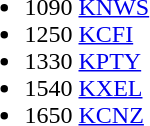<table>
<tr valign="top">
<td><br><ul><li>1090 <a href='#'>KNWS</a></li><li>1250 <a href='#'>KCFI</a></li><li>1330 <a href='#'>KPTY</a></li><li>1540 <a href='#'>KXEL</a></li><li>1650 <a href='#'>KCNZ</a></li></ul></td>
</tr>
</table>
